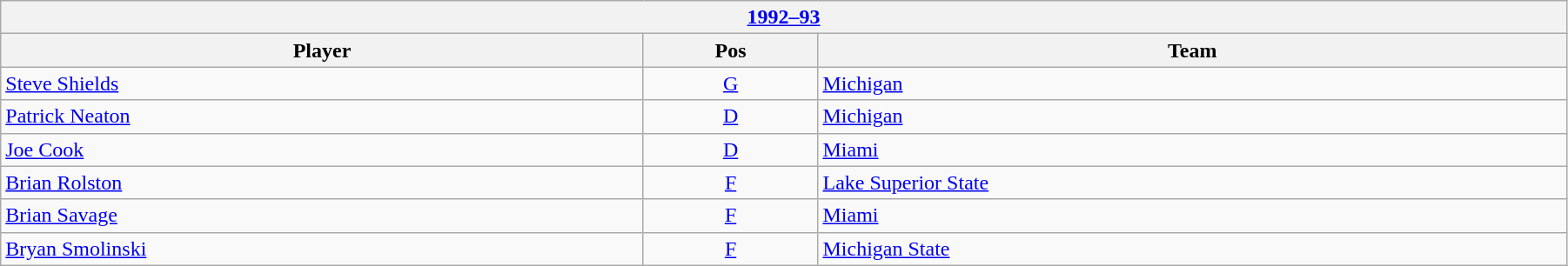<table class="wikitable" width=95%>
<tr>
<th colspan=3><a href='#'>1992–93</a></th>
</tr>
<tr>
<th>Player</th>
<th>Pos</th>
<th>Team</th>
</tr>
<tr>
<td><a href='#'>Steve Shields</a></td>
<td style="text-align:center;"><a href='#'>G</a></td>
<td><a href='#'>Michigan</a></td>
</tr>
<tr>
<td><a href='#'>Patrick Neaton</a></td>
<td style="text-align:center;"><a href='#'>D</a></td>
<td><a href='#'>Michigan</a></td>
</tr>
<tr>
<td><a href='#'>Joe Cook</a></td>
<td style="text-align:center;"><a href='#'>D</a></td>
<td><a href='#'>Miami</a></td>
</tr>
<tr>
<td><a href='#'>Brian Rolston</a></td>
<td style="text-align:center;"><a href='#'>F</a></td>
<td><a href='#'>Lake Superior State</a></td>
</tr>
<tr>
<td><a href='#'>Brian Savage</a></td>
<td style="text-align:center;"><a href='#'>F</a></td>
<td><a href='#'>Miami</a></td>
</tr>
<tr>
<td><a href='#'>Bryan Smolinski</a></td>
<td style="text-align:center;"><a href='#'>F</a></td>
<td><a href='#'>Michigan State</a></td>
</tr>
</table>
